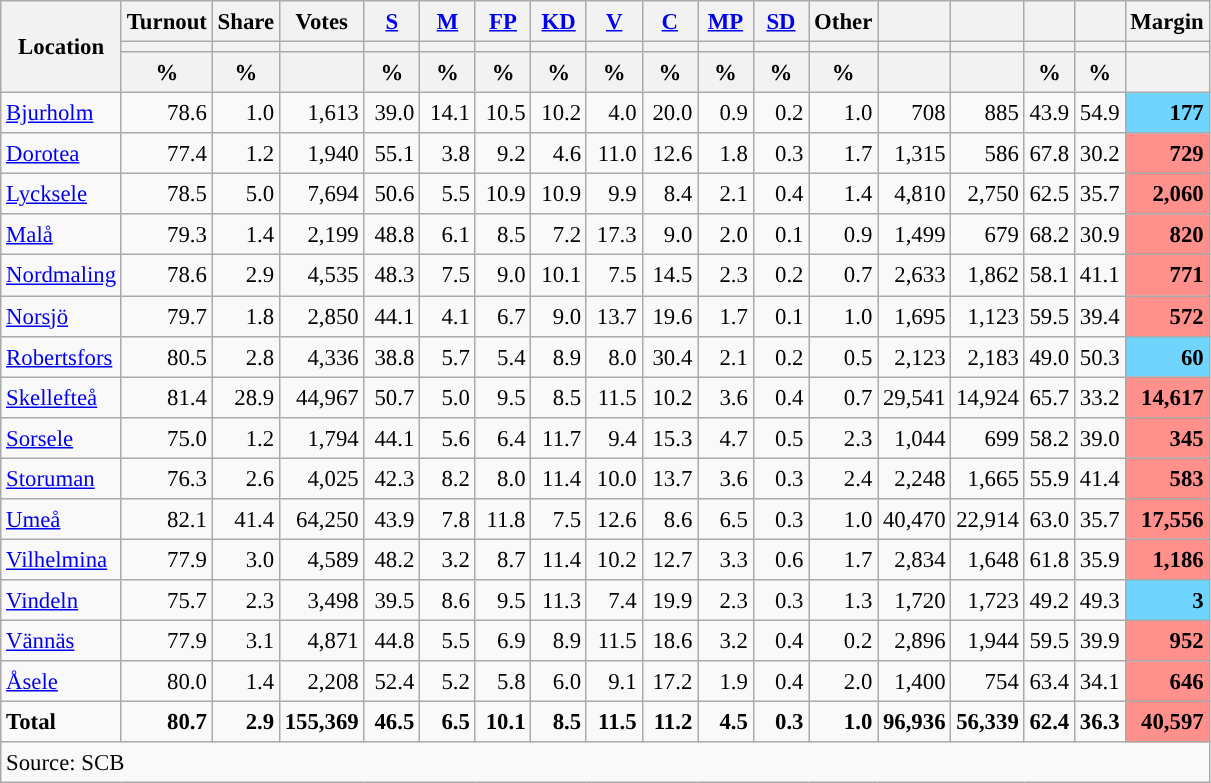<table class="wikitable sortable" style="text-align:right; font-size:95%; line-height:20px;">
<tr>
<th rowspan="3">Location</th>
<th>Turnout</th>
<th>Share</th>
<th>Votes</th>
<th width="30px" class="unsortable"><a href='#'>S</a></th>
<th width="30px" class="unsortable"><a href='#'>M</a></th>
<th width="30px" class="unsortable"><a href='#'>FP</a></th>
<th width="30px" class="unsortable"><a href='#'>KD</a></th>
<th width="30px" class="unsortable"><a href='#'>V</a></th>
<th width="30px" class="unsortable"><a href='#'>C</a></th>
<th width="30px" class="unsortable"><a href='#'>MP</a></th>
<th width="30px" class="unsortable"><a href='#'>SD</a></th>
<th width="30px" class="unsortable">Other</th>
<th></th>
<th></th>
<th></th>
<th></th>
<th>Margin</th>
</tr>
<tr>
<th></th>
<th></th>
<th></th>
<th style="background:"></th>
<th style="background:"></th>
<th style="background:"></th>
<th style="background:"></th>
<th style="background:"></th>
<th style="background:"></th>
<th style="background:"></th>
<th style="background:"></th>
<th style="background:"></th>
<th style="background:"></th>
<th style="background:"></th>
<th style="background:"></th>
<th style="background:"></th>
<th></th>
</tr>
<tr>
<th data-sort-type="number">%</th>
<th data-sort-type="number">%</th>
<th></th>
<th data-sort-type="number">%</th>
<th data-sort-type="number">%</th>
<th data-sort-type="number">%</th>
<th data-sort-type="number">%</th>
<th data-sort-type="number">%</th>
<th data-sort-type="number">%</th>
<th data-sort-type="number">%</th>
<th data-sort-type="number">%</th>
<th data-sort-type="number">%</th>
<th data-sort-type="number"></th>
<th data-sort-type="number"></th>
<th data-sort-type="number">%</th>
<th data-sort-type="number">%</th>
<th data-sort-type="number"></th>
</tr>
<tr>
<td align=left><a href='#'>Bjurholm</a></td>
<td>78.6</td>
<td>1.0</td>
<td>1,613</td>
<td>39.0</td>
<td>14.1</td>
<td>10.5</td>
<td>10.2</td>
<td>4.0</td>
<td>20.0</td>
<td>0.9</td>
<td>0.2</td>
<td>1.0</td>
<td>708</td>
<td>885</td>
<td>43.9</td>
<td>54.9</td>
<td bgcolor=#6fd5fe><strong>177</strong></td>
</tr>
<tr>
<td align=left><a href='#'>Dorotea</a></td>
<td>77.4</td>
<td>1.2</td>
<td>1,940</td>
<td>55.1</td>
<td>3.8</td>
<td>9.2</td>
<td>4.6</td>
<td>11.0</td>
<td>12.6</td>
<td>1.8</td>
<td>0.3</td>
<td>1.7</td>
<td>1,315</td>
<td>586</td>
<td>67.8</td>
<td>30.2</td>
<td bgcolor=#ff908c><strong>729</strong></td>
</tr>
<tr>
<td align=left><a href='#'>Lycksele</a></td>
<td>78.5</td>
<td>5.0</td>
<td>7,694</td>
<td>50.6</td>
<td>5.5</td>
<td>10.9</td>
<td>10.9</td>
<td>9.9</td>
<td>8.4</td>
<td>2.1</td>
<td>0.4</td>
<td>1.4</td>
<td>4,810</td>
<td>2,750</td>
<td>62.5</td>
<td>35.7</td>
<td bgcolor=#ff908c><strong>2,060</strong></td>
</tr>
<tr>
<td align=left><a href='#'>Malå</a></td>
<td>79.3</td>
<td>1.4</td>
<td>2,199</td>
<td>48.8</td>
<td>6.1</td>
<td>8.5</td>
<td>7.2</td>
<td>17.3</td>
<td>9.0</td>
<td>2.0</td>
<td>0.1</td>
<td>0.9</td>
<td>1,499</td>
<td>679</td>
<td>68.2</td>
<td>30.9</td>
<td bgcolor=#ff908c><strong>820</strong></td>
</tr>
<tr>
<td align=left><a href='#'>Nordmaling</a></td>
<td>78.6</td>
<td>2.9</td>
<td>4,535</td>
<td>48.3</td>
<td>7.5</td>
<td>9.0</td>
<td>10.1</td>
<td>7.5</td>
<td>14.5</td>
<td>2.3</td>
<td>0.2</td>
<td>0.7</td>
<td>2,633</td>
<td>1,862</td>
<td>58.1</td>
<td>41.1</td>
<td bgcolor=#ff908c><strong>771</strong></td>
</tr>
<tr>
<td align=left><a href='#'>Norsjö</a></td>
<td>79.7</td>
<td>1.8</td>
<td>2,850</td>
<td>44.1</td>
<td>4.1</td>
<td>6.7</td>
<td>9.0</td>
<td>13.7</td>
<td>19.6</td>
<td>1.7</td>
<td>0.1</td>
<td>1.0</td>
<td>1,695</td>
<td>1,123</td>
<td>59.5</td>
<td>39.4</td>
<td bgcolor=#ff908c><strong>572</strong></td>
</tr>
<tr>
<td align=left><a href='#'>Robertsfors</a></td>
<td>80.5</td>
<td>2.8</td>
<td>4,336</td>
<td>38.8</td>
<td>5.7</td>
<td>5.4</td>
<td>8.9</td>
<td>8.0</td>
<td>30.4</td>
<td>2.1</td>
<td>0.2</td>
<td>0.5</td>
<td>2,123</td>
<td>2,183</td>
<td>49.0</td>
<td>50.3</td>
<td bgcolor=#6fd5fe><strong>60</strong></td>
</tr>
<tr>
<td align=left><a href='#'>Skellefteå</a></td>
<td>81.4</td>
<td>28.9</td>
<td>44,967</td>
<td>50.7</td>
<td>5.0</td>
<td>9.5</td>
<td>8.5</td>
<td>11.5</td>
<td>10.2</td>
<td>3.6</td>
<td>0.4</td>
<td>0.7</td>
<td>29,541</td>
<td>14,924</td>
<td>65.7</td>
<td>33.2</td>
<td bgcolor=#ff908c><strong>14,617</strong></td>
</tr>
<tr>
<td align=left><a href='#'>Sorsele</a></td>
<td>75.0</td>
<td>1.2</td>
<td>1,794</td>
<td>44.1</td>
<td>5.6</td>
<td>6.4</td>
<td>11.7</td>
<td>9.4</td>
<td>15.3</td>
<td>4.7</td>
<td>0.5</td>
<td>2.3</td>
<td>1,044</td>
<td>699</td>
<td>58.2</td>
<td>39.0</td>
<td bgcolor=#ff908c><strong>345</strong></td>
</tr>
<tr>
<td align=left><a href='#'>Storuman</a></td>
<td>76.3</td>
<td>2.6</td>
<td>4,025</td>
<td>42.3</td>
<td>8.2</td>
<td>8.0</td>
<td>11.4</td>
<td>10.0</td>
<td>13.7</td>
<td>3.6</td>
<td>0.3</td>
<td>2.4</td>
<td>2,248</td>
<td>1,665</td>
<td>55.9</td>
<td>41.4</td>
<td bgcolor=#ff908c><strong>583</strong></td>
</tr>
<tr>
<td align=left><a href='#'>Umeå</a></td>
<td>82.1</td>
<td>41.4</td>
<td>64,250</td>
<td>43.9</td>
<td>7.8</td>
<td>11.8</td>
<td>7.5</td>
<td>12.6</td>
<td>8.6</td>
<td>6.5</td>
<td>0.3</td>
<td>1.0</td>
<td>40,470</td>
<td>22,914</td>
<td>63.0</td>
<td>35.7</td>
<td bgcolor=#ff908c><strong>17,556</strong></td>
</tr>
<tr>
<td align=left><a href='#'>Vilhelmina</a></td>
<td>77.9</td>
<td>3.0</td>
<td>4,589</td>
<td>48.2</td>
<td>3.2</td>
<td>8.7</td>
<td>11.4</td>
<td>10.2</td>
<td>12.7</td>
<td>3.3</td>
<td>0.6</td>
<td>1.7</td>
<td>2,834</td>
<td>1,648</td>
<td>61.8</td>
<td>35.9</td>
<td bgcolor=#ff908c><strong>1,186</strong></td>
</tr>
<tr>
<td align=left><a href='#'>Vindeln</a></td>
<td>75.7</td>
<td>2.3</td>
<td>3,498</td>
<td>39.5</td>
<td>8.6</td>
<td>9.5</td>
<td>11.3</td>
<td>7.4</td>
<td>19.9</td>
<td>2.3</td>
<td>0.3</td>
<td>1.3</td>
<td>1,720</td>
<td>1,723</td>
<td>49.2</td>
<td>49.3</td>
<td bgcolor=#6fd5fe><strong>3</strong></td>
</tr>
<tr>
<td align=left><a href='#'>Vännäs</a></td>
<td>77.9</td>
<td>3.1</td>
<td>4,871</td>
<td>44.8</td>
<td>5.5</td>
<td>6.9</td>
<td>8.9</td>
<td>11.5</td>
<td>18.6</td>
<td>3.2</td>
<td>0.4</td>
<td>0.2</td>
<td>2,896</td>
<td>1,944</td>
<td>59.5</td>
<td>39.9</td>
<td bgcolor=#ff908c><strong>952</strong></td>
</tr>
<tr>
<td align=left><a href='#'>Åsele</a></td>
<td>80.0</td>
<td>1.4</td>
<td>2,208</td>
<td>52.4</td>
<td>5.2</td>
<td>5.8</td>
<td>6.0</td>
<td>9.1</td>
<td>17.2</td>
<td>1.9</td>
<td>0.4</td>
<td>2.0</td>
<td>1,400</td>
<td>754</td>
<td>63.4</td>
<td>34.1</td>
<td bgcolor=#ff908c><strong>646</strong></td>
</tr>
<tr>
<td align=left><strong>Total</strong></td>
<td><strong>80.7</strong></td>
<td><strong>2.9</strong></td>
<td><strong>155,369</strong></td>
<td><strong>46.5</strong></td>
<td><strong>6.5</strong></td>
<td><strong>10.1</strong></td>
<td><strong>8.5</strong></td>
<td><strong>11.5</strong></td>
<td><strong>11.2</strong></td>
<td><strong>4.5</strong></td>
<td><strong>0.3</strong></td>
<td><strong>1.0</strong></td>
<td><strong>96,936</strong></td>
<td><strong>56,339</strong></td>
<td><strong>62.4</strong></td>
<td><strong>36.3</strong></td>
<td bgcolor=#ff908c><strong>40,597</strong></td>
</tr>
<tr>
<td align=left colspan=18>Source: SCB </td>
</tr>
</table>
